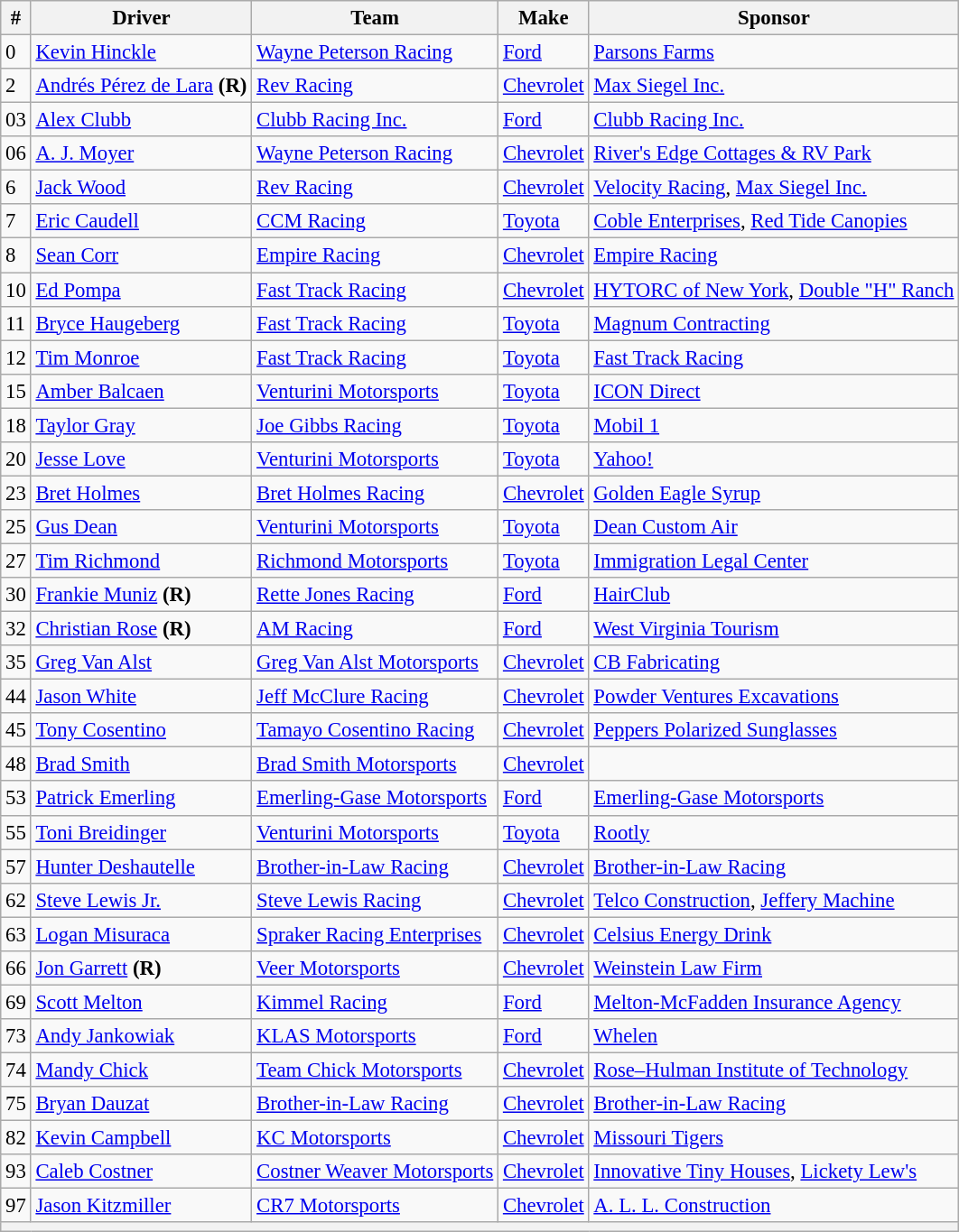<table class="wikitable" style="font-size: 95%;">
<tr>
<th>#</th>
<th>Driver</th>
<th>Team</th>
<th>Make</th>
<th>Sponsor</th>
</tr>
<tr>
<td>0</td>
<td><a href='#'>Kevin Hinckle</a></td>
<td><a href='#'>Wayne Peterson Racing</a></td>
<td><a href='#'>Ford</a></td>
<td><a href='#'>Parsons Farms</a></td>
</tr>
<tr>
<td>2</td>
<td><a href='#'>Andrés Pérez de Lara</a> <strong>(R)</strong></td>
<td><a href='#'>Rev Racing</a></td>
<td><a href='#'>Chevrolet</a></td>
<td><a href='#'>Max Siegel Inc.</a></td>
</tr>
<tr>
<td>03</td>
<td><a href='#'>Alex Clubb</a></td>
<td><a href='#'>Clubb Racing Inc.</a></td>
<td><a href='#'>Ford</a></td>
<td><a href='#'>Clubb Racing Inc.</a></td>
</tr>
<tr>
<td>06</td>
<td><a href='#'>A. J. Moyer</a></td>
<td><a href='#'>Wayne Peterson Racing</a></td>
<td><a href='#'>Chevrolet</a></td>
<td><a href='#'>River's Edge Cottages & RV Park</a></td>
</tr>
<tr>
<td>6</td>
<td><a href='#'>Jack Wood</a></td>
<td><a href='#'>Rev Racing</a></td>
<td><a href='#'>Chevrolet</a></td>
<td><a href='#'>Velocity Racing</a>, <a href='#'>Max Siegel Inc.</a></td>
</tr>
<tr>
<td>7</td>
<td><a href='#'>Eric Caudell</a></td>
<td><a href='#'>CCM Racing</a></td>
<td><a href='#'>Toyota</a></td>
<td><a href='#'>Coble Enterprises</a>, <a href='#'>Red Tide Canopies</a></td>
</tr>
<tr>
<td>8</td>
<td><a href='#'>Sean Corr</a></td>
<td><a href='#'>Empire Racing</a></td>
<td><a href='#'>Chevrolet</a></td>
<td><a href='#'>Empire Racing</a></td>
</tr>
<tr>
<td>10</td>
<td><a href='#'>Ed Pompa</a></td>
<td><a href='#'>Fast Track Racing</a></td>
<td><a href='#'>Chevrolet</a></td>
<td><a href='#'>HYTORC of New York</a>, <a href='#'>Double "H" Ranch</a></td>
</tr>
<tr>
<td>11</td>
<td><a href='#'>Bryce Haugeberg</a></td>
<td><a href='#'>Fast Track Racing</a></td>
<td><a href='#'>Toyota</a></td>
<td><a href='#'>Magnum Contracting</a></td>
</tr>
<tr>
<td>12</td>
<td><a href='#'>Tim Monroe</a></td>
<td><a href='#'>Fast Track Racing</a></td>
<td><a href='#'>Toyota</a></td>
<td><a href='#'>Fast Track Racing</a></td>
</tr>
<tr>
<td>15</td>
<td><a href='#'>Amber Balcaen</a></td>
<td><a href='#'>Venturini Motorsports</a></td>
<td><a href='#'>Toyota</a></td>
<td><a href='#'>ICON Direct</a></td>
</tr>
<tr>
<td>18</td>
<td><a href='#'>Taylor Gray</a></td>
<td><a href='#'>Joe Gibbs Racing</a></td>
<td><a href='#'>Toyota</a></td>
<td><a href='#'>Mobil 1</a></td>
</tr>
<tr>
<td>20</td>
<td><a href='#'>Jesse Love</a></td>
<td><a href='#'>Venturini Motorsports</a></td>
<td><a href='#'>Toyota</a></td>
<td><a href='#'>Yahoo!</a></td>
</tr>
<tr>
<td>23</td>
<td><a href='#'>Bret Holmes</a></td>
<td><a href='#'>Bret Holmes Racing</a></td>
<td><a href='#'>Chevrolet</a></td>
<td><a href='#'>Golden Eagle Syrup</a></td>
</tr>
<tr>
<td>25</td>
<td nowrap=""><a href='#'>Gus Dean</a></td>
<td><a href='#'>Venturini Motorsports</a></td>
<td><a href='#'>Toyota</a></td>
<td><a href='#'>Dean Custom Air</a></td>
</tr>
<tr>
<td>27</td>
<td><a href='#'>Tim Richmond</a></td>
<td><a href='#'>Richmond Motorsports</a></td>
<td><a href='#'>Toyota</a></td>
<td><a href='#'>Immigration Legal Center</a></td>
</tr>
<tr>
<td>30</td>
<td nowrap=""><a href='#'>Frankie Muniz</a> <strong>(R)</strong></td>
<td><a href='#'>Rette Jones Racing</a></td>
<td><a href='#'>Ford</a></td>
<td><a href='#'>HairClub</a></td>
</tr>
<tr>
<td>32</td>
<td><a href='#'>Christian Rose</a> <strong>(R)</strong></td>
<td><a href='#'>AM Racing</a></td>
<td><a href='#'>Ford</a></td>
<td><a href='#'>West Virginia Tourism</a></td>
</tr>
<tr>
<td>35</td>
<td><a href='#'>Greg Van Alst</a></td>
<td><a href='#'>Greg Van Alst Motorsports</a></td>
<td><a href='#'>Chevrolet</a></td>
<td><a href='#'>CB Fabricating</a></td>
</tr>
<tr>
<td>44</td>
<td><a href='#'>Jason White</a></td>
<td><a href='#'>Jeff McClure Racing</a></td>
<td><a href='#'>Chevrolet</a></td>
<td><a href='#'>Powder Ventures Excavations</a></td>
</tr>
<tr>
<td>45</td>
<td><a href='#'>Tony Cosentino</a></td>
<td><a href='#'>Tamayo Cosentino Racing</a></td>
<td><a href='#'>Chevrolet</a></td>
<td><a href='#'>Peppers Polarized Sunglasses</a></td>
</tr>
<tr>
<td>48</td>
<td><a href='#'>Brad Smith</a></td>
<td><a href='#'>Brad Smith Motorsports</a></td>
<td><a href='#'>Chevrolet</a></td>
<td></td>
</tr>
<tr>
<td>53</td>
<td><a href='#'>Patrick Emerling</a></td>
<td nowrap=""><a href='#'>Emerling-Gase Motorsports</a></td>
<td><a href='#'>Ford</a></td>
<td><a href='#'>Emerling-Gase Motorsports</a></td>
</tr>
<tr>
<td>55</td>
<td><a href='#'>Toni Breidinger</a></td>
<td nowrap=""><a href='#'>Venturini Motorsports</a></td>
<td><a href='#'>Toyota</a></td>
<td><a href='#'>Rootly</a></td>
</tr>
<tr>
<td>57</td>
<td><a href='#'>Hunter Deshautelle</a></td>
<td nowrap=""><a href='#'>Brother-in-Law Racing</a></td>
<td><a href='#'>Chevrolet</a></td>
<td><a href='#'>Brother-in-Law Racing</a></td>
</tr>
<tr>
<td>62</td>
<td><a href='#'>Steve Lewis Jr.</a></td>
<td><a href='#'>Steve Lewis Racing</a></td>
<td><a href='#'>Chevrolet</a></td>
<td><a href='#'>Telco Construction</a>, <a href='#'>Jeffery Machine</a></td>
</tr>
<tr>
<td>63</td>
<td><a href='#'>Logan Misuraca</a></td>
<td><a href='#'>Spraker Racing Enterprises</a></td>
<td><a href='#'>Chevrolet</a></td>
<td><a href='#'>Celsius Energy Drink</a></td>
</tr>
<tr>
<td>66</td>
<td><a href='#'>Jon Garrett</a> <strong>(R)</strong></td>
<td><a href='#'>Veer Motorsports</a></td>
<td><a href='#'>Chevrolet</a></td>
<td><a href='#'>Weinstein Law Firm</a></td>
</tr>
<tr>
<td>69</td>
<td><a href='#'>Scott Melton</a></td>
<td><a href='#'>Kimmel Racing</a></td>
<td><a href='#'>Ford</a></td>
<td><a href='#'>Melton-McFadden Insurance Agency</a></td>
</tr>
<tr>
<td>73</td>
<td><a href='#'>Andy Jankowiak</a></td>
<td><a href='#'>KLAS Motorsports</a></td>
<td><a href='#'>Ford</a></td>
<td><a href='#'>Whelen</a></td>
</tr>
<tr>
<td>74</td>
<td><a href='#'>Mandy Chick</a></td>
<td><a href='#'>Team Chick Motorsports</a></td>
<td><a href='#'>Chevrolet</a></td>
<td nowrap=""><a href='#'>Rose–Hulman Institute of Technology</a></td>
</tr>
<tr>
<td>75</td>
<td><a href='#'>Bryan Dauzat</a></td>
<td><a href='#'>Brother-in-Law Racing</a></td>
<td><a href='#'>Chevrolet</a></td>
<td><a href='#'>Brother-in-Law Racing</a></td>
</tr>
<tr>
<td>82</td>
<td><a href='#'>Kevin Campbell</a></td>
<td><a href='#'>KC Motorsports</a></td>
<td><a href='#'>Chevrolet</a></td>
<td><a href='#'>Missouri Tigers</a></td>
</tr>
<tr>
<td>93</td>
<td><a href='#'>Caleb Costner</a></td>
<td><a href='#'>Costner Weaver Motorsports</a></td>
<td><a href='#'>Chevrolet</a></td>
<td><a href='#'>Innovative Tiny Houses</a>, <a href='#'>Lickety Lew's</a></td>
</tr>
<tr>
<td>97</td>
<td><a href='#'>Jason Kitzmiller</a></td>
<td><a href='#'>CR7 Motorsports</a></td>
<td><a href='#'>Chevrolet</a></td>
<td><a href='#'>A. L. L. Construction</a></td>
</tr>
<tr>
<th colspan="5"></th>
</tr>
</table>
